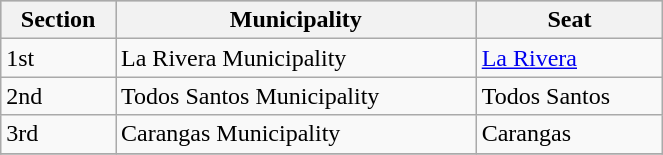<table class="wikitable" border="1" style="width:35%;" border="1">
<tr bgcolor=silver>
<th>Section</th>
<th>Municipality</th>
<th>Seat</th>
</tr>
<tr>
<td>1st</td>
<td>La Rivera Municipality</td>
<td><a href='#'>La Rivera</a></td>
</tr>
<tr>
<td>2nd</td>
<td>Todos Santos Municipality</td>
<td>Todos Santos</td>
</tr>
<tr>
<td>3rd</td>
<td>Carangas Municipality</td>
<td>Carangas</td>
</tr>
<tr>
</tr>
</table>
